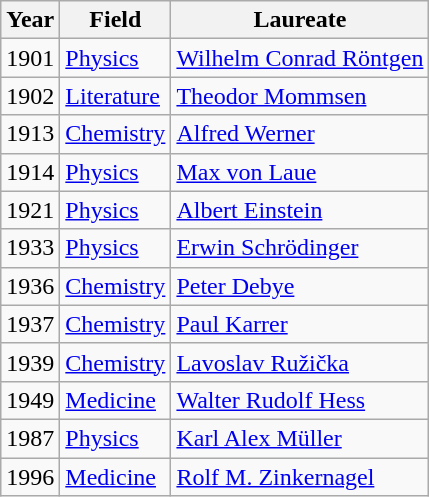<table class="wikitable sortable">
<tr>
<th>Year</th>
<th>Field</th>
<th>Laureate</th>
</tr>
<tr>
<td>1901</td>
<td><a href='#'>Physics</a></td>
<td><a href='#'>Wilhelm Conrad Röntgen</a></td>
</tr>
<tr>
<td>1902</td>
<td><a href='#'>Literature</a></td>
<td><a href='#'>Theodor Mommsen</a></td>
</tr>
<tr>
<td>1913</td>
<td><a href='#'>Chemistry</a></td>
<td><a href='#'>Alfred Werner</a></td>
</tr>
<tr>
<td>1914</td>
<td><a href='#'>Physics</a></td>
<td><a href='#'>Max von Laue</a></td>
</tr>
<tr>
<td>1921</td>
<td><a href='#'>Physics</a></td>
<td><a href='#'>Albert Einstein</a></td>
</tr>
<tr>
<td>1933</td>
<td><a href='#'>Physics</a></td>
<td><a href='#'>Erwin Schrödinger</a></td>
</tr>
<tr>
<td>1936</td>
<td><a href='#'>Chemistry</a></td>
<td><a href='#'>Peter Debye</a></td>
</tr>
<tr>
<td>1937</td>
<td><a href='#'>Chemistry</a></td>
<td><a href='#'>Paul Karrer</a></td>
</tr>
<tr>
<td>1939</td>
<td><a href='#'>Chemistry</a></td>
<td><a href='#'>Lavoslav Ružička</a></td>
</tr>
<tr>
<td>1949</td>
<td><a href='#'>Medicine</a></td>
<td><a href='#'>Walter Rudolf Hess</a></td>
</tr>
<tr>
<td>1987</td>
<td><a href='#'>Physics</a></td>
<td><a href='#'>Karl Alex Müller</a></td>
</tr>
<tr>
<td>1996</td>
<td><a href='#'>Medicine</a></td>
<td><a href='#'>Rolf M. Zinkernagel</a></td>
</tr>
</table>
